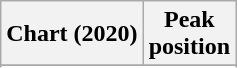<table class="wikitable sortable plainrowheaders" style="text-align:center">
<tr>
<th scope="col">Chart (2020)</th>
<th scope="col">Peak<br>position</th>
</tr>
<tr>
</tr>
<tr>
</tr>
<tr>
</tr>
</table>
